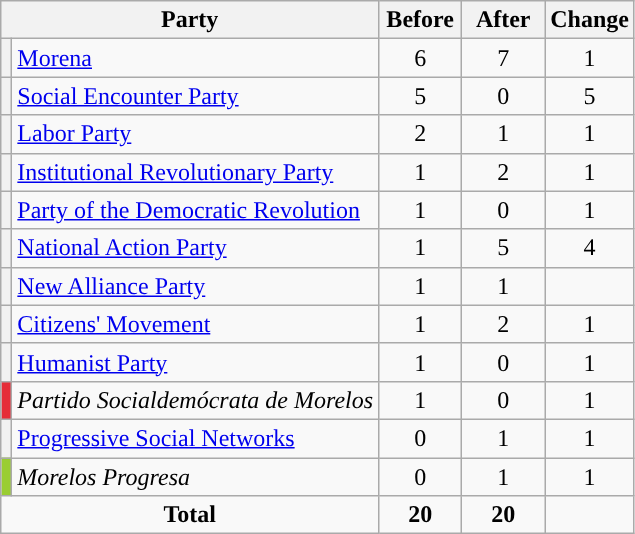<table class="wikitable" style="text-align:center;">
<tr>
<th colspan="2">Party</th>
<th style="width:3em">Before</th>
<th style="width:3em">After</th>
<th style="width:3em">Change</th>
</tr>
<tr>
<th style="background-color:"></th>
<td style="text-align:left;"><a href='#'>Morena</a></td>
<td>6</td>
<td>7</td>
<td>1</td>
</tr>
<tr>
<th style="background-color:"></th>
<td style="text-align:left;"><a href='#'>Social Encounter Party</a></td>
<td>5</td>
<td>0</td>
<td>5</td>
</tr>
<tr>
<th style="background-color:"></th>
<td style="text-align:left;"><a href='#'>Labor Party</a></td>
<td>2</td>
<td>1</td>
<td>1</td>
</tr>
<tr>
<th style="background-color:"></th>
<td style="text-align:left;"><a href='#'>Institutional Revolutionary Party</a></td>
<td>1</td>
<td>2</td>
<td>1</td>
</tr>
<tr>
<th style="background-color:"></th>
<td style="text-align:left;"><a href='#'>Party of the Democratic Revolution</a></td>
<td>1</td>
<td>0</td>
<td>1</td>
</tr>
<tr>
<th style="background-color:"></th>
<td style="text-align:left;"><a href='#'>National Action Party</a></td>
<td>1</td>
<td>5</td>
<td>4</td>
</tr>
<tr>
<th style="background-color:"></th>
<td style="text-align:left;"><a href='#'>New Alliance Party</a></td>
<td>1</td>
<td>1</td>
<td></td>
</tr>
<tr>
<th style="background-color:"></th>
<td style="text-align:left;"><a href='#'>Citizens' Movement</a></td>
<td>1</td>
<td>2</td>
<td>1</td>
</tr>
<tr>
<th style="background-color:"></th>
<td style="text-align:left;"><a href='#'>Humanist Party</a></td>
<td>1</td>
<td>0</td>
<td>1</td>
</tr>
<tr>
<th style="background-color:#e52d38;"></th>
<td style="text-align:left;"><em>Partido Socialdemócrata de Morelos</em></td>
<td>1</td>
<td>0</td>
<td>1</td>
</tr>
<tr>
<th style="background-color:"></th>
<td style="text-align:left;"><a href='#'>Progressive Social Networks</a></td>
<td>0</td>
<td>1</td>
<td>1</td>
</tr>
<tr>
<th style="background-color:#9acd32;"></th>
<td style="text-align:left;"><em>Morelos Progresa</em></td>
<td>0</td>
<td>1</td>
<td>1</td>
</tr>
<tr>
<td colspan="2"><strong>Total</strong></td>
<td><strong>20</strong></td>
<td><strong>20</strong></td>
<td></td>
</tr>
</table>
